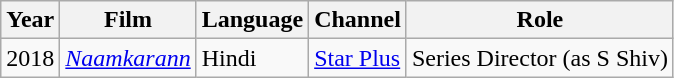<table class="wikitable">
<tr>
<th>Year</th>
<th>Film</th>
<th>Language</th>
<th>Channel</th>
<th>Role</th>
</tr>
<tr>
<td>2018</td>
<td><em><a href='#'>Naamkarann</a></em></td>
<td>Hindi</td>
<td><a href='#'>Star Plus</a></td>
<td>Series Director (as S Shiv)</td>
</tr>
</table>
